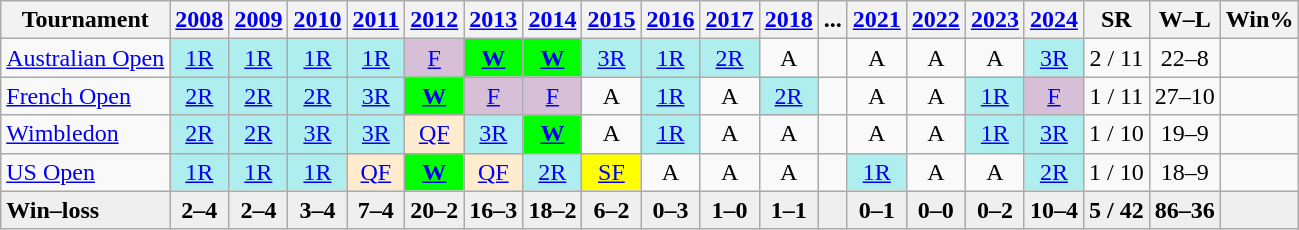<table class=wikitable style=text-align:center>
<tr>
<th>Tournament</th>
<th><a href='#'>2008</a></th>
<th><a href='#'>2009</a></th>
<th><a href='#'>2010</a></th>
<th><a href='#'>2011</a></th>
<th><a href='#'>2012</a></th>
<th><a href='#'>2013</a></th>
<th><a href='#'>2014</a></th>
<th><a href='#'>2015</a></th>
<th><a href='#'>2016</a></th>
<th><a href='#'>2017</a></th>
<th><a href='#'>2018</a></th>
<th>...</th>
<th><a href='#'>2021</a></th>
<th><a href='#'>2022</a></th>
<th><a href='#'>2023</a></th>
<th><a href='#'>2024</a></th>
<th>SR</th>
<th>W–L</th>
<th>Win%</th>
</tr>
<tr>
<td align=left><a href='#'>Australian Open</a></td>
<td bgcolor=afeeee><a href='#'>1R</a></td>
<td bgcolor=afeeee><a href='#'>1R</a></td>
<td bgcolor=afeeee><a href='#'>1R</a></td>
<td bgcolor=afeeee><a href='#'>1R</a></td>
<td bgcolor=thistle><a href='#'>F</a></td>
<td bgcolor=lime><a href='#'><strong>W</strong></a></td>
<td bgcolor=lime><a href='#'><strong>W</strong></a></td>
<td bgcolor=afeeee><a href='#'>3R</a></td>
<td bgcolor=afeeee><a href='#'>1R</a></td>
<td bgcolor=afeeee><a href='#'>2R</a></td>
<td>A</td>
<td></td>
<td>A</td>
<td>A</td>
<td>A</td>
<td bgcolor=afeeee><a href='#'>3R</a></td>
<td>2 / 11</td>
<td>22–8</td>
<td></td>
</tr>
<tr>
<td align=left><a href='#'>French Open</a></td>
<td bgcolor=afeeee><a href='#'>2R</a></td>
<td bgcolor=afeeee><a href='#'>2R</a></td>
<td bgcolor=afeeee><a href='#'>2R</a></td>
<td bgcolor=afeeee><a href='#'>3R</a></td>
<td bgcolor=lime><a href='#'><strong>W</strong></a></td>
<td bgcolor=thistle><a href='#'>F</a></td>
<td bgcolor=thistle><a href='#'>F</a></td>
<td>A</td>
<td bgcolor=afeeee><a href='#'>1R</a></td>
<td>A</td>
<td bgcolor=afeeee><a href='#'>2R</a></td>
<td></td>
<td>A</td>
<td>A</td>
<td bgcolor=afeeee><a href='#'>1R</a></td>
<td bgcolor=thistle><a href='#'>F</a></td>
<td>1 / 11</td>
<td>27–10</td>
<td></td>
</tr>
<tr>
<td align=left><a href='#'>Wimbledon</a></td>
<td bgcolor=afeeee><a href='#'>2R</a></td>
<td bgcolor=afeeee><a href='#'>2R</a></td>
<td bgcolor=afeeee><a href='#'>3R</a></td>
<td bgcolor=afeeee><a href='#'>3R</a></td>
<td bgcolor=ffebcd><a href='#'>QF</a></td>
<td bgcolor=afeeee><a href='#'>3R</a></td>
<td bgcolor=lime><a href='#'><strong>W</strong></a></td>
<td>A</td>
<td bgcolor=afeeee><a href='#'>1R</a></td>
<td>A</td>
<td>A</td>
<td></td>
<td>A</td>
<td>A</td>
<td bgcolor=afeeee><a href='#'>1R</a></td>
<td bgcolor=afeeee><a href='#'>3R</a></td>
<td>1 / 10</td>
<td>19–9</td>
<td></td>
</tr>
<tr>
<td align=left><a href='#'>US Open</a></td>
<td bgcolor=afeeee><a href='#'>1R</a></td>
<td bgcolor=afeeee><a href='#'>1R</a></td>
<td bgcolor=afeeee><a href='#'>1R</a></td>
<td bgcolor=ffebcd><a href='#'>QF</a></td>
<td bgcolor=lime><a href='#'><strong>W</strong></a></td>
<td bgcolor=ffebcd><a href='#'>QF</a></td>
<td bgcolor=afeeee><a href='#'>2R</a></td>
<td bgcolor=yellow><a href='#'>SF</a></td>
<td>A</td>
<td>A</td>
<td>A</td>
<td></td>
<td bgcolor=#afeeee><a href='#'>1R</a></td>
<td>A</td>
<td>A</td>
<td bgcolor=#afeeee><a href='#'>2R</a></td>
<td>1 / 10</td>
<td>18–9</td>
<td></td>
</tr>
<tr style="background:#efefef; font-weight:bold;">
<td style="text-align:left">Win–loss</td>
<td>2–4</td>
<td>2–4</td>
<td>3–4</td>
<td>7–4</td>
<td>20–2</td>
<td>16–3</td>
<td>18–2</td>
<td>6–2</td>
<td>0–3</td>
<td>1–0</td>
<td>1–1</td>
<td></td>
<td>0–1</td>
<td>0–0</td>
<td>0–2</td>
<td>10–4</td>
<td>5 / 42</td>
<td>86–36</td>
<td></td>
</tr>
</table>
